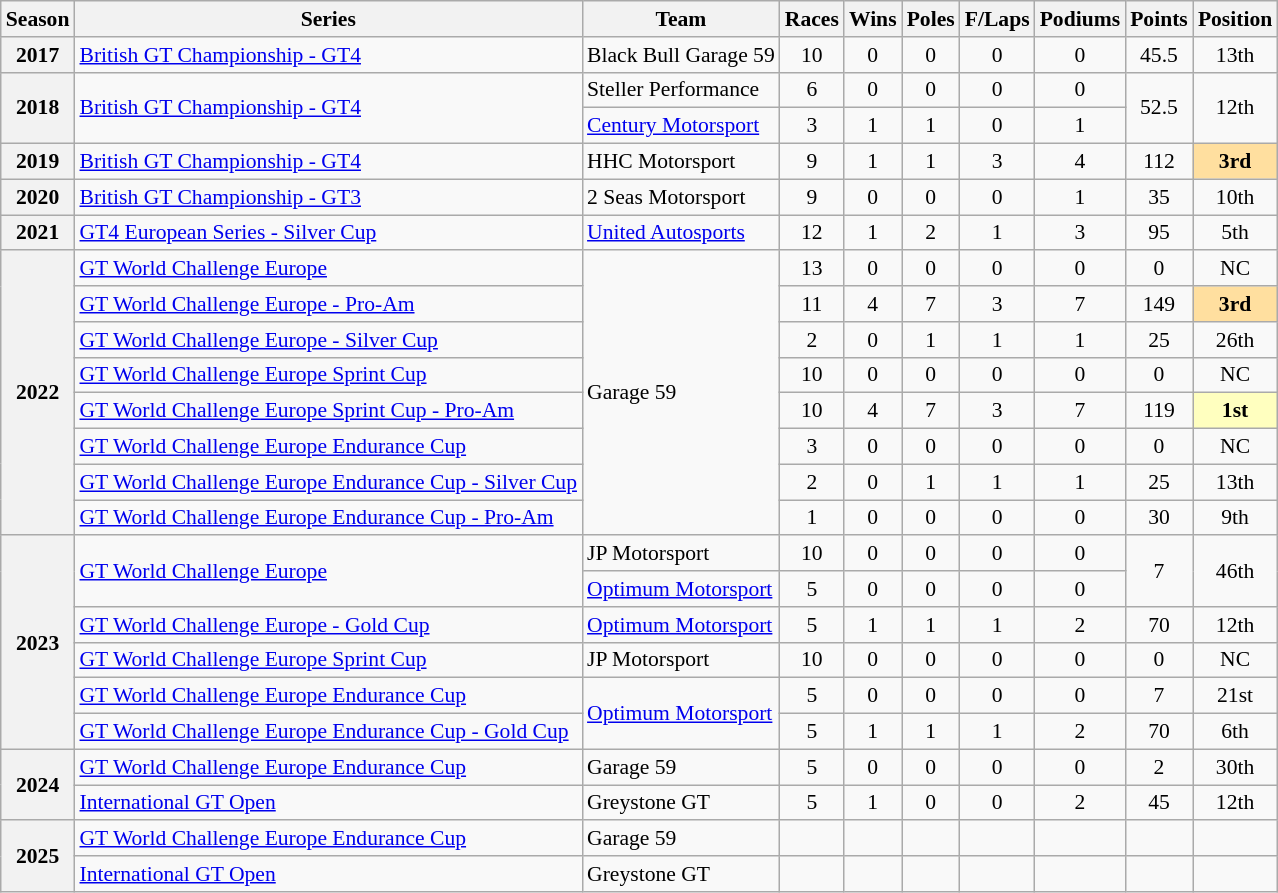<table class="wikitable" style="font-size: 90%; text-align:center">
<tr>
<th>Season</th>
<th>Series</th>
<th>Team</th>
<th>Races</th>
<th>Wins</th>
<th>Poles</th>
<th>F/Laps</th>
<th>Podiums</th>
<th>Points</th>
<th>Position</th>
</tr>
<tr>
<th>2017</th>
<td align=left><a href='#'>British GT Championship - GT4</a></td>
<td align=left>Black Bull Garage 59</td>
<td>10</td>
<td>0</td>
<td>0</td>
<td>0</td>
<td>0</td>
<td>45.5</td>
<td>13th</td>
</tr>
<tr>
<th rowspan=2>2018</th>
<td rowspan=2 align=left><a href='#'>British GT Championship - GT4</a></td>
<td align=left>Steller Performance</td>
<td>6</td>
<td>0</td>
<td>0</td>
<td>0</td>
<td>0</td>
<td rowspan=2>52.5</td>
<td rowspan=2>12th</td>
</tr>
<tr>
<td align=left><a href='#'>Century Motorsport</a></td>
<td>3</td>
<td>1</td>
<td>1</td>
<td>0</td>
<td>1</td>
</tr>
<tr>
<th>2019</th>
<td align=left><a href='#'>British GT Championship - GT4</a></td>
<td align=left>HHC Motorsport</td>
<td>9</td>
<td>1</td>
<td>1</td>
<td>3</td>
<td>4</td>
<td>112</td>
<td style="background:#FFDF9F;"><strong>3rd</strong></td>
</tr>
<tr>
<th>2020</th>
<td align=left><a href='#'>British GT Championship - GT3</a></td>
<td align=left>2 Seas Motorsport</td>
<td>9</td>
<td>0</td>
<td>0</td>
<td>0</td>
<td>1</td>
<td>35</td>
<td>10th</td>
</tr>
<tr>
<th>2021</th>
<td align=left><a href='#'>GT4 European Series - Silver Cup</a></td>
<td align=left><a href='#'>United Autosports</a></td>
<td>12</td>
<td>1</td>
<td>2</td>
<td>1</td>
<td>3</td>
<td>95</td>
<td>5th</td>
</tr>
<tr>
<th rowspan=8>2022</th>
<td align=left><a href='#'>GT World Challenge Europe</a></td>
<td rowspan=8 align=left>Garage 59</td>
<td>13</td>
<td>0</td>
<td>0</td>
<td>0</td>
<td>0</td>
<td>0</td>
<td>NC</td>
</tr>
<tr>
<td align=left><a href='#'>GT World Challenge Europe - Pro-Am</a></td>
<td>11</td>
<td>4</td>
<td>7</td>
<td>3</td>
<td>7</td>
<td>149</td>
<td style="background:#FFDF9F;"><strong>3rd</strong></td>
</tr>
<tr>
<td align=left><a href='#'>GT World Challenge Europe - Silver Cup</a></td>
<td>2</td>
<td>0</td>
<td>1</td>
<td>1</td>
<td>1</td>
<td>25</td>
<td>26th</td>
</tr>
<tr>
<td align=left><a href='#'>GT World Challenge Europe Sprint Cup</a></td>
<td>10</td>
<td>0</td>
<td>0</td>
<td>0</td>
<td>0</td>
<td>0</td>
<td>NC</td>
</tr>
<tr>
<td align=left><a href='#'>GT World Challenge Europe Sprint Cup - Pro-Am</a></td>
<td>10</td>
<td>4</td>
<td>7</td>
<td>3</td>
<td>7</td>
<td>119</td>
<td style="background:#FFFFBF;"><strong>1st</strong></td>
</tr>
<tr>
<td align=left><a href='#'>GT World Challenge Europe Endurance Cup</a></td>
<td>3</td>
<td>0</td>
<td>0</td>
<td>0</td>
<td>0</td>
<td>0</td>
<td>NC</td>
</tr>
<tr>
<td align=left><a href='#'>GT World Challenge Europe Endurance Cup - Silver Cup</a></td>
<td>2</td>
<td>0</td>
<td>1</td>
<td>1</td>
<td>1</td>
<td>25</td>
<td>13th</td>
</tr>
<tr>
<td align=left><a href='#'>GT World Challenge Europe Endurance Cup - Pro-Am</a></td>
<td>1</td>
<td>0</td>
<td>0</td>
<td>0</td>
<td>0</td>
<td>30</td>
<td>9th</td>
</tr>
<tr>
<th rowspan=6>2023</th>
<td rowspan=2 align=left><a href='#'>GT World Challenge Europe</a></td>
<td align=left>JP Motorsport</td>
<td>10</td>
<td>0</td>
<td>0</td>
<td>0</td>
<td>0</td>
<td rowspan=2>7</td>
<td rowspan=2>46th</td>
</tr>
<tr>
<td align=left><a href='#'>Optimum Motorsport</a></td>
<td>5</td>
<td>0</td>
<td>0</td>
<td>0</td>
<td>0</td>
</tr>
<tr>
<td align=left><a href='#'>GT World Challenge Europe - Gold Cup</a></td>
<td align=left><a href='#'>Optimum Motorsport</a></td>
<td>5</td>
<td>1</td>
<td>1</td>
<td>1</td>
<td>2</td>
<td>70</td>
<td>12th</td>
</tr>
<tr>
<td align=left><a href='#'>GT World Challenge Europe Sprint Cup</a></td>
<td align=left>JP Motorsport</td>
<td>10</td>
<td>0</td>
<td>0</td>
<td>0</td>
<td>0</td>
<td>0</td>
<td>NC</td>
</tr>
<tr>
<td align=left><a href='#'>GT World Challenge Europe Endurance Cup</a></td>
<td rowspan="2" align="left"><a href='#'>Optimum Motorsport</a></td>
<td>5</td>
<td>0</td>
<td>0</td>
<td>0</td>
<td>0</td>
<td>7</td>
<td>21st</td>
</tr>
<tr>
<td align=left><a href='#'>GT World Challenge Europe Endurance Cup - Gold Cup</a></td>
<td>5</td>
<td>1</td>
<td>1</td>
<td>1</td>
<td>2</td>
<td>70</td>
<td>6th</td>
</tr>
<tr>
<th rowspan="2">2024</th>
<td align=left><a href='#'>GT World Challenge Europe Endurance Cup</a></td>
<td align=left>Garage 59</td>
<td>5</td>
<td>0</td>
<td>0</td>
<td>0</td>
<td>0</td>
<td>2</td>
<td>30th</td>
</tr>
<tr>
<td align=left><a href='#'>International GT Open</a></td>
<td align=left>Greystone GT</td>
<td>5</td>
<td>1</td>
<td>0</td>
<td>0</td>
<td>2</td>
<td>45</td>
<td>12th</td>
</tr>
<tr>
<th rowspan="2">2025</th>
<td align=left><a href='#'>GT World Challenge Europe Endurance Cup</a></td>
<td align=left>Garage 59</td>
<td></td>
<td></td>
<td></td>
<td></td>
<td></td>
<td></td>
<td></td>
</tr>
<tr>
<td align=left><a href='#'>International GT Open</a></td>
<td align=left>Greystone GT</td>
<td></td>
<td></td>
<td></td>
<td></td>
<td></td>
<td></td>
<td></td>
</tr>
</table>
